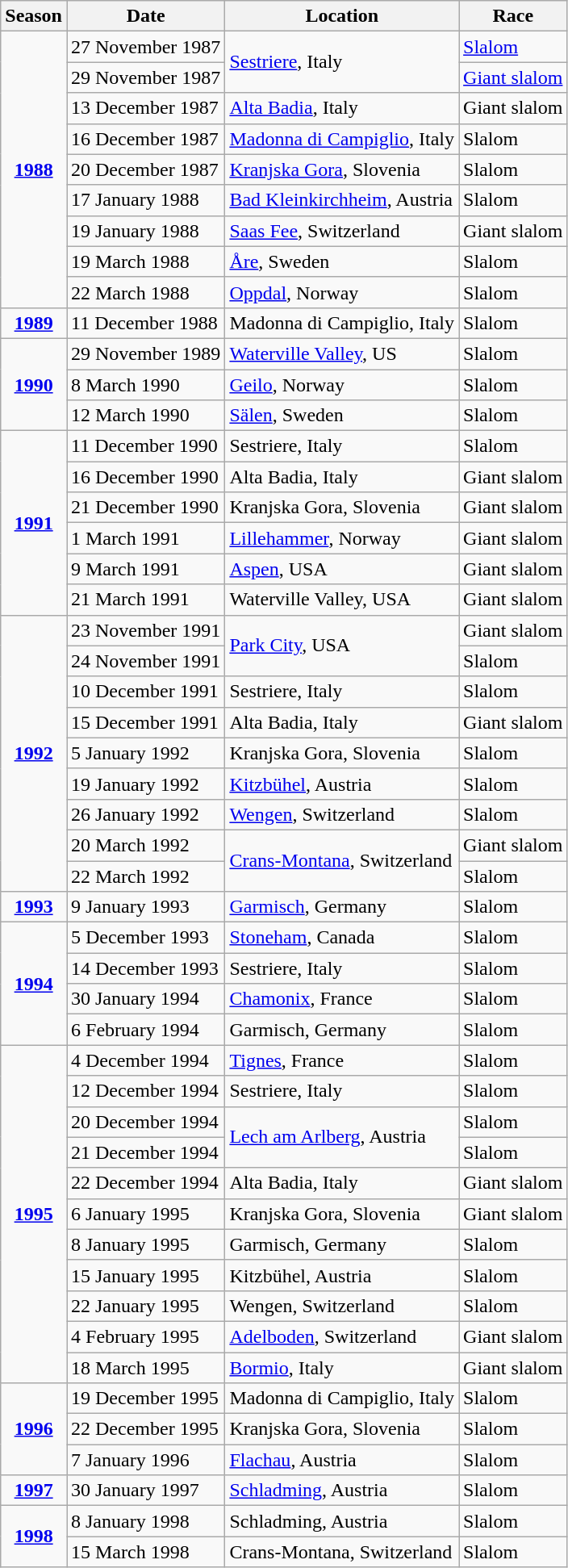<table class="wikitable">
<tr>
<th>Season</th>
<th>Date</th>
<th>Location</th>
<th>Race</th>
</tr>
<tr>
<td rowspan=9 align=center><strong><a href='#'>1988</a></strong></td>
<td>27 November 1987</td>
<td rowspan=2><a href='#'>Sestriere</a>, Italy</td>
<td><a href='#'>Slalom</a></td>
</tr>
<tr>
<td>29 November 1987</td>
<td><a href='#'>Giant slalom</a></td>
</tr>
<tr>
<td>13 December 1987</td>
<td><a href='#'>Alta Badia</a>, Italy</td>
<td>Giant slalom</td>
</tr>
<tr>
<td>16 December 1987</td>
<td><a href='#'>Madonna di Campiglio</a>, Italy</td>
<td>Slalom</td>
</tr>
<tr>
<td>20 December 1987</td>
<td><a href='#'>Kranjska Gora</a>, Slovenia</td>
<td>Slalom</td>
</tr>
<tr>
<td>17 January 1988</td>
<td><a href='#'>Bad Kleinkirchheim</a>, Austria</td>
<td>Slalom</td>
</tr>
<tr>
<td>19 January 1988</td>
<td><a href='#'>Saas Fee</a>, Switzerland</td>
<td>Giant slalom</td>
</tr>
<tr>
<td>19 March 1988</td>
<td><a href='#'>Åre</a>, Sweden</td>
<td>Slalom</td>
</tr>
<tr>
<td>22 March 1988</td>
<td><a href='#'>Oppdal</a>, Norway</td>
<td>Slalom</td>
</tr>
<tr>
<td rowspan=1 align=center><strong><a href='#'>1989</a></strong></td>
<td>11 December 1988</td>
<td>Madonna di Campiglio, Italy</td>
<td>Slalom</td>
</tr>
<tr>
<td rowspan=3 align=center><strong><a href='#'>1990</a></strong></td>
<td>29 November 1989</td>
<td><a href='#'>Waterville Valley</a>, US</td>
<td>Slalom</td>
</tr>
<tr>
<td>8 March 1990</td>
<td><a href='#'>Geilo</a>, Norway</td>
<td>Slalom</td>
</tr>
<tr>
<td>12 March 1990</td>
<td><a href='#'>Sälen</a>, Sweden</td>
<td>Slalom</td>
</tr>
<tr>
<td rowspan=6 align=center><strong><a href='#'>1991</a></strong></td>
<td>11 December 1990</td>
<td>Sestriere, Italy</td>
<td>Slalom</td>
</tr>
<tr>
<td>16 December 1990</td>
<td>Alta Badia, Italy</td>
<td>Giant slalom</td>
</tr>
<tr>
<td>21 December 1990</td>
<td>Kranjska Gora, Slovenia</td>
<td>Giant slalom</td>
</tr>
<tr>
<td>1 March 1991</td>
<td><a href='#'>Lillehammer</a>, Norway</td>
<td>Giant slalom</td>
</tr>
<tr>
<td>9 March 1991</td>
<td><a href='#'>Aspen</a>, USA</td>
<td>Giant slalom</td>
</tr>
<tr>
<td>21 March 1991</td>
<td>Waterville Valley, USA</td>
<td>Giant slalom</td>
</tr>
<tr>
<td rowspan=9 align=center><strong><a href='#'>1992</a></strong></td>
<td>23 November 1991</td>
<td rowspan=2><a href='#'>Park City</a>, USA</td>
<td>Giant slalom</td>
</tr>
<tr>
<td>24 November 1991</td>
<td>Slalom</td>
</tr>
<tr>
<td>10 December 1991</td>
<td>Sestriere, Italy</td>
<td>Slalom</td>
</tr>
<tr>
<td>15 December 1991</td>
<td>Alta Badia, Italy</td>
<td>Giant slalom</td>
</tr>
<tr>
<td>5 January 1992</td>
<td>Kranjska Gora, Slovenia</td>
<td>Slalom</td>
</tr>
<tr>
<td>19 January 1992</td>
<td><a href='#'>Kitzbühel</a>, Austria</td>
<td>Slalom</td>
</tr>
<tr>
<td>26 January 1992</td>
<td><a href='#'>Wengen</a>, Switzerland</td>
<td>Slalom</td>
</tr>
<tr>
<td>20 March 1992</td>
<td rowspan=2><a href='#'>Crans-Montana</a>, Switzerland</td>
<td>Giant slalom</td>
</tr>
<tr>
<td>22 March 1992</td>
<td>Slalom</td>
</tr>
<tr>
<td rowspan=1 align=center><strong><a href='#'>1993</a></strong></td>
<td>9 January 1993</td>
<td><a href='#'>Garmisch</a>, Germany</td>
<td>Slalom</td>
</tr>
<tr>
<td rowspan=4 align=center><strong> <a href='#'>1994</a></strong></td>
<td>5 December 1993</td>
<td><a href='#'>Stoneham</a>, Canada</td>
<td>Slalom</td>
</tr>
<tr>
<td>14 December 1993</td>
<td>Sestriere, Italy</td>
<td>Slalom</td>
</tr>
<tr>
<td>30 January 1994</td>
<td><a href='#'>Chamonix</a>, France</td>
<td>Slalom</td>
</tr>
<tr>
<td>6 February 1994</td>
<td>Garmisch, Germany</td>
<td>Slalom</td>
</tr>
<tr>
<td rowspan=11 align=center><strong><a href='#'>1995</a></strong></td>
<td>4 December 1994</td>
<td><a href='#'>Tignes</a>, France</td>
<td>Slalom</td>
</tr>
<tr>
<td>12 December 1994</td>
<td>Sestriere, Italy</td>
<td>Slalom</td>
</tr>
<tr>
<td>20 December 1994</td>
<td rowspan=2><a href='#'>Lech am Arlberg</a>, Austria</td>
<td>Slalom</td>
</tr>
<tr>
<td>21 December 1994</td>
<td>Slalom</td>
</tr>
<tr>
<td>22 December 1994</td>
<td>Alta Badia, Italy</td>
<td>Giant slalom</td>
</tr>
<tr>
<td>6 January 1995</td>
<td>Kranjska Gora, Slovenia</td>
<td>Giant slalom</td>
</tr>
<tr>
<td>8 January 1995</td>
<td>Garmisch, Germany</td>
<td>Slalom</td>
</tr>
<tr>
<td>15 January 1995</td>
<td>Kitzbühel, Austria</td>
<td>Slalom</td>
</tr>
<tr>
<td>22 January 1995</td>
<td>Wengen, Switzerland</td>
<td>Slalom</td>
</tr>
<tr>
<td>4 February 1995</td>
<td><a href='#'>Adelboden</a>, Switzerland</td>
<td>Giant slalom</td>
</tr>
<tr>
<td>18 March 1995</td>
<td><a href='#'>Bormio</a>, Italy</td>
<td>Giant slalom</td>
</tr>
<tr>
<td rowspan=3 align=center><strong> <a href='#'>1996</a></strong></td>
<td>19 December 1995</td>
<td>Madonna di Campiglio, Italy</td>
<td>Slalom</td>
</tr>
<tr>
<td>22 December 1995</td>
<td>Kranjska Gora, Slovenia</td>
<td>Slalom</td>
</tr>
<tr>
<td>7 January 1996</td>
<td><a href='#'>Flachau</a>, Austria</td>
<td>Slalom</td>
</tr>
<tr>
<td rowspan=1 align=center><strong> <a href='#'>1997</a></strong></td>
<td>30 January 1997</td>
<td><a href='#'>Schladming</a>, Austria</td>
<td>Slalom</td>
</tr>
<tr>
<td rowspan=2 align=center><strong> <a href='#'>1998</a></strong></td>
<td>8 January 1998</td>
<td>Schladming, Austria</td>
<td>Slalom</td>
</tr>
<tr>
<td>15 March 1998</td>
<td>Crans-Montana, Switzerland</td>
<td>Slalom</td>
</tr>
</table>
